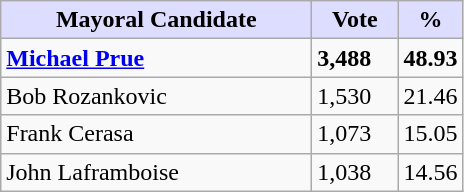<table class="wikitable">
<tr>
<th style="background:#ddf; width:200px;">Mayoral Candidate</th>
<th style="background:#ddf; width:50px;">Vote</th>
<th style="background:#ddf; width:30px;">%</th>
</tr>
<tr>
<td><strong><a href='#'>Michael Prue</a></strong></td>
<td><strong>3,488</strong></td>
<td><strong>48.93</strong></td>
</tr>
<tr>
<td>Bob Rozankovic</td>
<td>1,530</td>
<td>21.46</td>
</tr>
<tr>
<td>Frank Cerasa</td>
<td>1,073</td>
<td>15.05</td>
</tr>
<tr>
<td>John Laframboise</td>
<td>1,038</td>
<td>14.56</td>
</tr>
</table>
